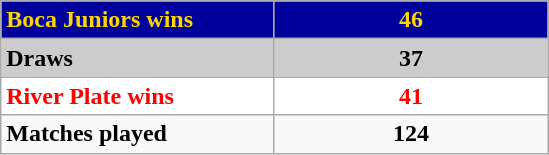<table class="wikitable">
<tr>
<td style="color:gold; background:#00009B"><strong>Boca Juniors wins</strong></td>
<td style="color:gold; background:#00009B" align="center" width=40px><strong>46</strong></td>
</tr>
<tr>
<td style="color:#000000; background:#cccccc"><strong>Draws</strong></td>
<td style="color:#000000; background:#cccccc" align="center" width=40px><strong>37</strong></td>
</tr>
<tr>
<td style="background:#ffffff; color:#ff0000" width=175><strong>River Plate wins</strong></td>
<td style="background:#ffffff; color:#ff0000" width=175 align="center" width=40px><strong>41</strong></td>
</tr>
<tr>
<td><strong>Matches played</strong></td>
<td align="center" width=40px><strong>124</strong></td>
</tr>
</table>
